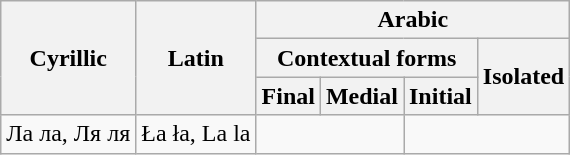<table class="wikitable" style=text-align:center>
<tr>
<th rowspan="3">Cyrillic</th>
<th rowspan="3">Latin</th>
<th colspan="4">Arabic</th>
</tr>
<tr>
<th colspan="3">Contextual forms</th>
<th rowspan="2">Isolated</th>
</tr>
<tr>
<th>Final</th>
<th>Medial</th>
<th>Initial</th>
</tr>
<tr>
<td>Ла ла, Ля ля</td>
<td>Ła ła, La la</td>
<td style="line-height:150%;padding:10px;font-size:200%;" colspan="2"></td>
<td style="line-height:150%;padding:10px;font-size:200%;" colspan="2"></td>
</tr>
</table>
